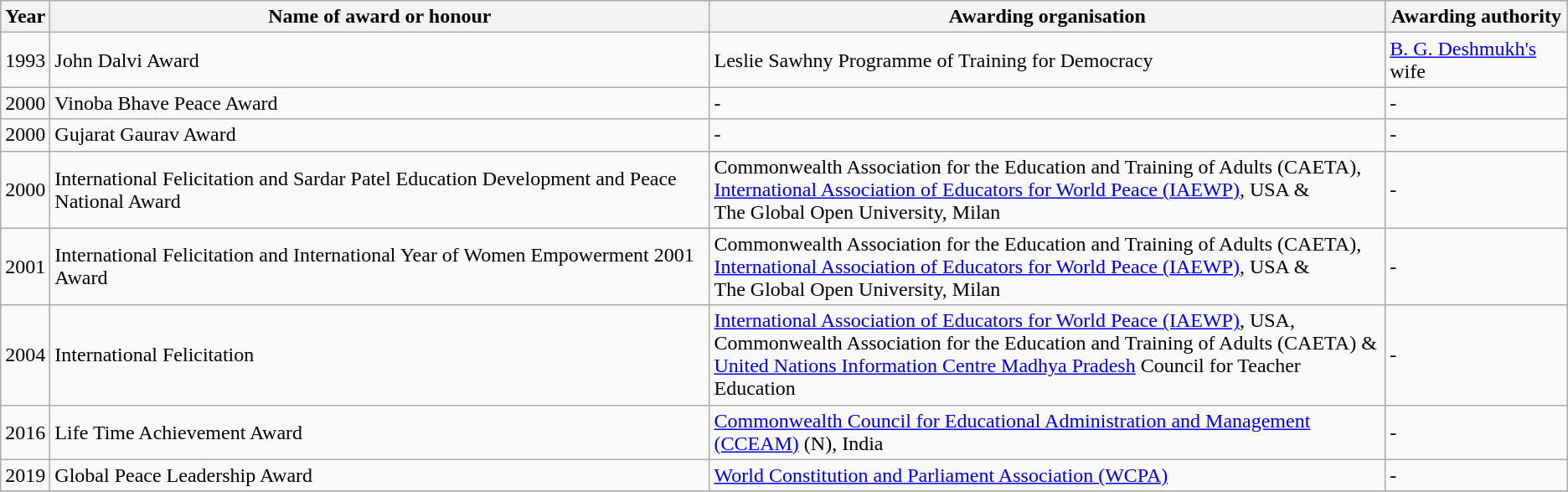<table class="wikitable">
<tr>
<th>Year</th>
<th>Name of award or honour</th>
<th>Awarding organisation</th>
<th>Awarding authority</th>
</tr>
<tr>
<td>1993</td>
<td>John Dalvi Award</td>
<td>Leslie Sawhny Programme of Training for Democracy</td>
<td><a href='#'>B. G. Deshmukh's</a> wife</td>
</tr>
<tr>
<td>2000</td>
<td>Vinoba Bhave Peace Award</td>
<td>-</td>
<td>-</td>
</tr>
<tr>
<td>2000</td>
<td>Gujarat Gaurav Award</td>
<td>-</td>
<td>-</td>
</tr>
<tr>
<td>2000</td>
<td>International Felicitation and Sardar Patel Education Development and Peace National Award</td>
<td>Commonwealth Association for the Education and Training of Adults (CAETA),<br><a href='#'>International Association of Educators for World Peace (IAEWP)</a>, USA &<br>The Global Open University, Milan</td>
<td>-</td>
</tr>
<tr>
<td>2001</td>
<td>International Felicitation and International Year of Women Empowerment 2001 Award</td>
<td>Commonwealth Association for the Education and Training of Adults (CAETA),<br><a href='#'>International Association of Educators for World Peace (IAEWP)</a>, USA &<br>The Global Open University, Milan</td>
<td>-</td>
</tr>
<tr>
<td>2004</td>
<td>International Felicitation</td>
<td><a href='#'>International Association of Educators for World Peace (IAEWP)</a>, USA,<br>Commonwealth Association for the Education and Training of Adults (CAETA) &<br><a href='#'>United Nations Information Centre Madhya Pradesh</a> Council for Teacher Education</td>
<td>-</td>
</tr>
<tr>
<td>2016</td>
<td>Life Time Achievement Award</td>
<td><a href='#'>Commonwealth Council for Educational Administration and Management (CCEAM)</a> (N), India</td>
<td>-</td>
</tr>
<tr>
<td>2019</td>
<td>Global Peace Leadership Award</td>
<td><a href='#'>World Constitution and Parliament Association (WCPA)</a></td>
<td>-</td>
</tr>
</table>
